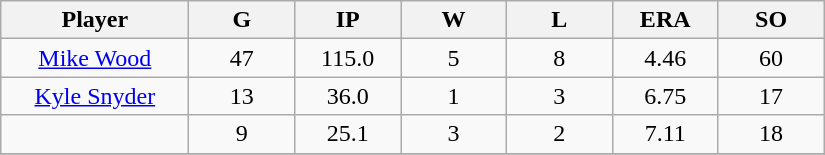<table class="wikitable sortable">
<tr>
<th bgcolor="#DDDDFF" width="16%">Player</th>
<th bgcolor="#DDDDFF" width="9%">G</th>
<th bgcolor="#DDDDFF" width="9%">IP</th>
<th bgcolor="#DDDDFF" width="9%">W</th>
<th bgcolor="#DDDDFF" width="9%">L</th>
<th bgcolor="#DDDDFF" width="9%">ERA</th>
<th bgcolor="#DDDDFF" width="9%">SO</th>
</tr>
<tr align="center">
<td><a href='#'>Mike Wood</a></td>
<td>47</td>
<td>115.0</td>
<td>5</td>
<td>8</td>
<td>4.46</td>
<td>60</td>
</tr>
<tr align=center>
<td><a href='#'>Kyle Snyder</a></td>
<td>13</td>
<td>36.0</td>
<td>1</td>
<td>3</td>
<td>6.75</td>
<td>17</td>
</tr>
<tr align=center>
<td></td>
<td>9</td>
<td>25.1</td>
<td>3</td>
<td>2</td>
<td>7.11</td>
<td>18</td>
</tr>
<tr align="center">
</tr>
</table>
